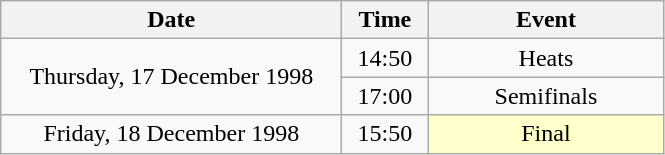<table class = "wikitable" style="text-align:center;">
<tr>
<th width=220>Date</th>
<th width=50>Time</th>
<th width=150>Event</th>
</tr>
<tr>
<td rowspan=2>Thursday, 17 December 1998</td>
<td>14:50</td>
<td>Heats</td>
</tr>
<tr>
<td>17:00</td>
<td>Semifinals</td>
</tr>
<tr>
<td>Friday, 18 December 1998</td>
<td>15:50</td>
<td bgcolor=ffffcc>Final</td>
</tr>
</table>
